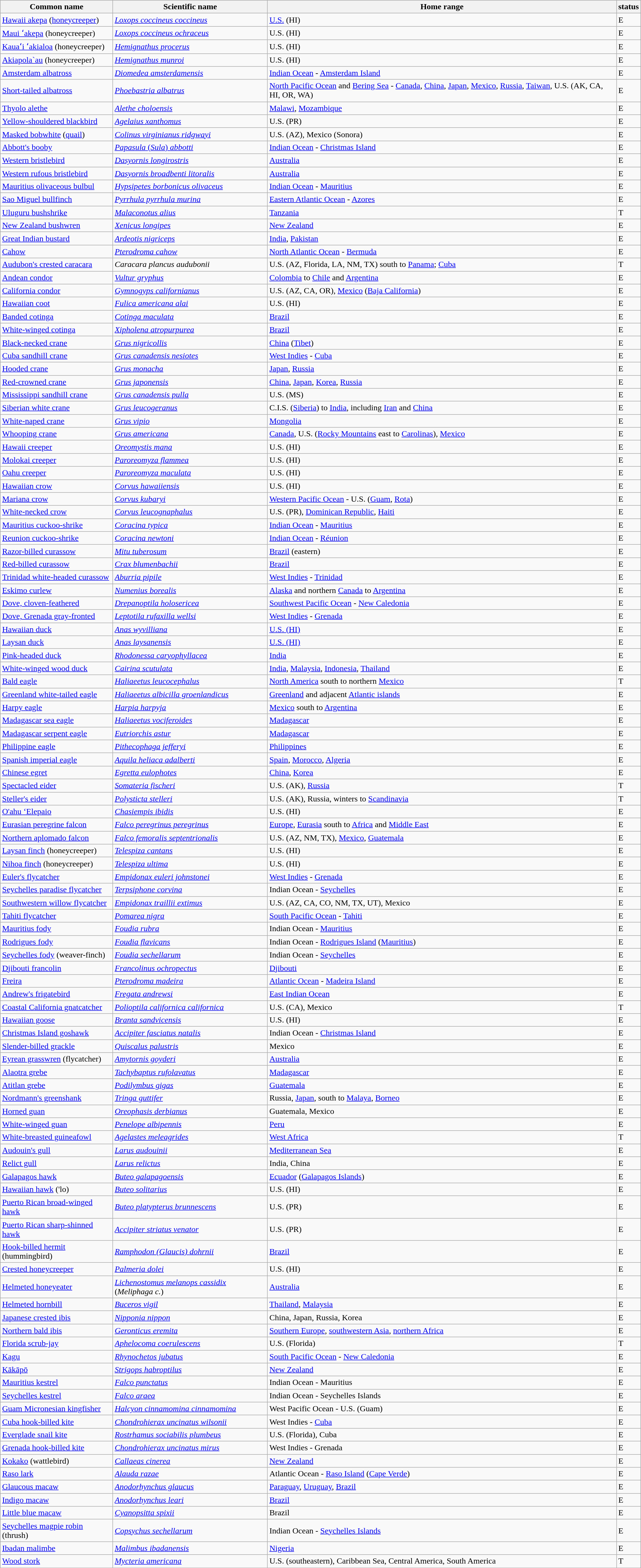<table class="wikitable sortable">
<tr>
<th>Common name</th>
<th>Scientific name</th>
<th>Home range</th>
<th>status</th>
</tr>
<tr>
<td><a href='#'>Hawaii akepa</a> (<a href='#'>honeycreeper</a>)</td>
<td><em><a href='#'>Loxops coccineus coccineus</a></em></td>
<td><a href='#'>U.S.</a> (HI)</td>
<td>E</td>
</tr>
<tr>
<td><a href='#'>Maui ʻakepa</a> (honeycreeper)</td>
<td><em><a href='#'>Loxops coccineus ochraceus</a></em></td>
<td>U.S. (HI)</td>
<td>E</td>
</tr>
<tr>
<td><a href='#'>Kauaʻi ʻakialoa</a> (honeycreeper)</td>
<td><em><a href='#'>Hemignathus procerus</a></em></td>
<td>U.S. (HI)</td>
<td>E</td>
</tr>
<tr>
<td><a href='#'>Akiapola`au</a> (honeycreeper)</td>
<td><em><a href='#'>Hemignathus munroi</a></em></td>
<td>U.S. (HI)</td>
<td>E</td>
</tr>
<tr>
<td><a href='#'>Amsterdam albatross</a></td>
<td><em><a href='#'>Diomedea amsterdamensis</a></em></td>
<td><a href='#'>Indian Ocean</a> - <a href='#'>Amsterdam Island</a></td>
<td>E</td>
</tr>
<tr>
<td><a href='#'>Short-tailed albatross</a></td>
<td><em><a href='#'>Phoebastria albatrus</a></em></td>
<td><a href='#'>North Pacific Ocean</a> and <a href='#'>Bering Sea</a> - <a href='#'>Canada</a>, <a href='#'>China</a>, <a href='#'>Japan</a>, <a href='#'>Mexico</a>, <a href='#'>Russia</a>, <a href='#'>Taiwan</a>, U.S. (AK, CA, HI, OR, WA)</td>
<td>E</td>
</tr>
<tr>
<td><a href='#'>Thyolo alethe</a></td>
<td><em><a href='#'>Alethe choloensis</a></em></td>
<td><a href='#'>Malawi</a>, <a href='#'>Mozambique</a></td>
<td>E</td>
</tr>
<tr>
<td><a href='#'>Yellow-shouldered blackbird</a></td>
<td><em><a href='#'>Agelaius xanthomus</a></em></td>
<td>U.S. (PR)</td>
<td>E</td>
</tr>
<tr>
<td><a href='#'>Masked bobwhite</a> (<a href='#'>quail</a>)</td>
<td><em><a href='#'>Colinus virginianus ridgwayi</a></em></td>
<td>U.S. (AZ), Mexico (Sonora)</td>
<td>E</td>
</tr>
<tr>
<td><a href='#'>Abbott's booby</a></td>
<td><a href='#'><em>Papasula</em> (<em>Sula</em>) <em>abbotti</em></a></td>
<td><a href='#'>Indian Ocean</a> - <a href='#'>Christmas Island</a></td>
<td>E</td>
</tr>
<tr>
<td><a href='#'>Western bristlebird</a></td>
<td><em><a href='#'>Dasyornis longirostris</a></em></td>
<td><a href='#'>Australia</a></td>
<td>E</td>
</tr>
<tr>
<td><a href='#'>Western rufous bristlebird</a></td>
<td><em><a href='#'>Dasyornis broadbenti litoralis</a></em></td>
<td><a href='#'>Australia</a></td>
<td>E</td>
</tr>
<tr>
<td><a href='#'>Mauritius olivaceous bulbul</a></td>
<td><em><a href='#'>Hypsipetes borbonicus olivaceus</a></em></td>
<td><a href='#'>Indian Ocean</a> - <a href='#'>Mauritius</a></td>
<td>E</td>
</tr>
<tr>
<td><a href='#'>Sao Miguel bullfinch</a></td>
<td><em><a href='#'>Pyrrhula pyrrhula murina</a></em></td>
<td><a href='#'>Eastern Atlantic Ocean</a> - <a href='#'>Azores</a></td>
<td>E</td>
</tr>
<tr>
<td><a href='#'>Uluguru bushshrike</a></td>
<td><em><a href='#'>Malaconotus alius</a></em></td>
<td><a href='#'>Tanzania</a></td>
<td>T</td>
</tr>
<tr>
<td><a href='#'>New Zealand bushwren</a></td>
<td><em><a href='#'>Xenicus longipes</a></em></td>
<td><a href='#'>New Zealand</a></td>
<td>E</td>
</tr>
<tr>
<td><a href='#'>Great Indian bustard</a></td>
<td><em><a href='#'>Ardeotis nigriceps</a></em></td>
<td><a href='#'>India</a>, <a href='#'>Pakistan</a></td>
<td>E</td>
</tr>
<tr>
<td><a href='#'>Cahow</a></td>
<td><em><a href='#'>Pterodroma cahow</a></em></td>
<td><a href='#'>North Atlantic Ocean</a> - <a href='#'>Bermuda</a></td>
<td>E</td>
</tr>
<tr>
<td><a href='#'>Audubon's crested caracara</a></td>
<td><em>Caracara plancus audubonii</em></td>
<td>U.S. (AZ, Florida, LA, NM, TX) south to <a href='#'>Panama</a>; <a href='#'>Cuba</a></td>
<td>T</td>
</tr>
<tr>
<td><a href='#'>Andean condor</a></td>
<td><em><a href='#'>Vultur gryphus</a></em></td>
<td><a href='#'>Colombia</a> to <a href='#'>Chile</a> and <a href='#'>Argentina</a></td>
<td>E</td>
</tr>
<tr>
<td><a href='#'>California condor</a></td>
<td><em><a href='#'>Gymnogyps californianus</a></em></td>
<td>U.S. (AZ, CA, OR), <a href='#'>Mexico</a> (<a href='#'>Baja California</a>)</td>
<td>E</td>
</tr>
<tr>
<td><a href='#'>Hawaiian coot</a></td>
<td><em><a href='#'>Fulica americana alai</a></em></td>
<td>U.S. (HI)</td>
<td>E</td>
</tr>
<tr>
<td><a href='#'>Banded cotinga</a></td>
<td><em><a href='#'>Cotinga maculata</a></em></td>
<td><a href='#'>Brazil</a></td>
<td>E</td>
</tr>
<tr>
<td><a href='#'>White-winged cotinga</a></td>
<td><em><a href='#'>Xipholena atropurpurea</a></em></td>
<td><a href='#'>Brazil</a></td>
<td>E</td>
</tr>
<tr>
<td><a href='#'>Black-necked crane</a></td>
<td><em><a href='#'>Grus nigricollis</a></em></td>
<td><a href='#'>China</a> (<a href='#'>Tibet</a>)</td>
<td>E</td>
</tr>
<tr>
<td><a href='#'>Cuba sandhill crane</a></td>
<td><em><a href='#'>Grus canadensis nesiotes</a></em></td>
<td><a href='#'>West Indies</a> - <a href='#'>Cuba</a></td>
<td>E</td>
</tr>
<tr>
<td><a href='#'>Hooded crane</a></td>
<td><em><a href='#'>Grus monacha</a></em></td>
<td><a href='#'>Japan</a>, <a href='#'>Russia</a></td>
<td>E</td>
</tr>
<tr>
<td><a href='#'>Red-crowned crane</a></td>
<td><em><a href='#'>Grus japonensis</a></em></td>
<td><a href='#'>China</a>, <a href='#'>Japan</a>, <a href='#'>Korea</a>, <a href='#'>Russia</a></td>
<td>E</td>
</tr>
<tr>
<td><a href='#'>Mississippi sandhill crane</a></td>
<td><em><a href='#'>Grus canadensis pulla</a></em></td>
<td>U.S. (MS)</td>
<td>E</td>
</tr>
<tr>
<td><a href='#'>Siberian white crane</a></td>
<td><em><a href='#'>Grus leucogeranus</a></em></td>
<td>C.I.S. (<a href='#'>Siberia</a>) to <a href='#'>India</a>, including <a href='#'>Iran</a> and <a href='#'>China</a></td>
<td>E</td>
</tr>
<tr>
<td><a href='#'>White-naped crane</a></td>
<td><em><a href='#'>Grus vipio</a></em></td>
<td><a href='#'>Mongolia</a></td>
<td>E</td>
</tr>
<tr>
<td><a href='#'>Whooping crane</a></td>
<td><em><a href='#'>Grus americana</a></em></td>
<td><a href='#'>Canada</a>, U.S. (<a href='#'>Rocky Mountains</a> east to <a href='#'>Carolinas</a>), <a href='#'>Mexico</a></td>
<td>E</td>
</tr>
<tr>
<td><a href='#'>Hawaii creeper</a></td>
<td><em><a href='#'>Oreomystis mana</a></em></td>
<td>U.S. (HI)</td>
<td>E</td>
</tr>
<tr>
<td><a href='#'>Molokai creeper</a></td>
<td><em><a href='#'>Paroreomyza flammea</a></em></td>
<td>U.S. (HI)</td>
<td>E</td>
</tr>
<tr>
<td><a href='#'>Oahu creeper</a></td>
<td><em><a href='#'>Paroreomyza maculata</a></em></td>
<td>U.S. (HI)</td>
<td>E</td>
</tr>
<tr>
<td><a href='#'>Hawaiian crow</a></td>
<td><em><a href='#'>Corvus hawaiiensis</a></em></td>
<td>U.S. (HI)</td>
<td>E</td>
</tr>
<tr>
<td><a href='#'>Mariana crow</a></td>
<td><em><a href='#'>Corvus kubaryi</a></em></td>
<td><a href='#'>Western Pacific Ocean</a> - U.S. (<a href='#'>Guam</a>, <a href='#'>Rota</a>)</td>
<td>E</td>
</tr>
<tr>
<td><a href='#'>White-necked crow</a></td>
<td><em><a href='#'>Corvus leucognaphalus</a></em></td>
<td>U.S. (PR), <a href='#'>Dominican Republic</a>, <a href='#'>Haiti</a></td>
<td>E</td>
</tr>
<tr>
<td><a href='#'>Mauritius cuckoo-shrike</a></td>
<td><em><a href='#'>Coracina typica</a></em></td>
<td><a href='#'>Indian Ocean</a> - <a href='#'>Mauritius</a></td>
<td>E</td>
</tr>
<tr>
<td><a href='#'>Reunion cuckoo-shrike</a></td>
<td><em><a href='#'>Coracina newtoni</a></em></td>
<td><a href='#'>Indian Ocean</a> - <a href='#'>Réunion</a></td>
<td>E</td>
</tr>
<tr>
<td><a href='#'>Razor-billed curassow</a></td>
<td><em><a href='#'>Mitu tuberosum</a></em></td>
<td><a href='#'>Brazil</a> (eastern)</td>
<td>E</td>
</tr>
<tr>
<td><a href='#'>Red-billed curassow</a></td>
<td><em><a href='#'>Crax blumenbachii</a></em></td>
<td><a href='#'>Brazil</a></td>
<td>E</td>
</tr>
<tr>
<td><a href='#'>Trinidad white-headed curassow</a></td>
<td><em><a href='#'>Aburria pipile</a></em></td>
<td><a href='#'>West Indies</a> - <a href='#'>Trinidad</a></td>
<td>E</td>
</tr>
<tr>
<td><a href='#'>Eskimo curlew</a></td>
<td><em><a href='#'>Numenius borealis</a></em></td>
<td><a href='#'>Alaska</a> and northern <a href='#'>Canada</a> to <a href='#'>Argentina</a></td>
<td>E</td>
</tr>
<tr>
<td><a href='#'>Dove, cloven-feathered</a></td>
<td><em><a href='#'>Drepanoptila holosericea</a></em></td>
<td><a href='#'>Southwest Pacific Ocean</a> - <a href='#'>New Caledonia</a></td>
<td>E</td>
</tr>
<tr>
<td><a href='#'>Dove, Grenada gray-fronted</a></td>
<td><em><a href='#'>Leptotila rufaxilla wellsi</a></em></td>
<td><a href='#'>West Indies</a> - <a href='#'>Grenada</a></td>
<td>E</td>
</tr>
<tr>
<td><a href='#'>Hawaiian duck</a></td>
<td><em><a href='#'>Anas wyvilliana</a></em></td>
<td><a href='#'>U.S. (HI)</a></td>
<td>E</td>
</tr>
<tr>
<td><a href='#'>Laysan duck</a></td>
<td><em><a href='#'>Anas laysanensis</a></em></td>
<td><a href='#'>U.S. (HI)</a></td>
<td>E</td>
</tr>
<tr>
<td><a href='#'>Pink-headed duck</a></td>
<td><em><a href='#'>Rhodonessa caryophyllacea</a></em></td>
<td><a href='#'>India</a></td>
<td>E</td>
</tr>
<tr>
<td><a href='#'>White-winged wood duck</a></td>
<td><em><a href='#'>Cairina scutulata</a></em></td>
<td><a href='#'>India</a>, <a href='#'>Malaysia</a>, <a href='#'>Indonesia</a>, <a href='#'>Thailand</a></td>
<td>E</td>
</tr>
<tr>
<td><a href='#'>Bald eagle</a></td>
<td><em><a href='#'>Haliaeetus leucocephalus</a></em></td>
<td><a href='#'>North America</a> south to northern <a href='#'>Mexico</a></td>
<td>T</td>
</tr>
<tr>
<td><a href='#'>Greenland white-tailed eagle</a></td>
<td><em><a href='#'>Haliaeetus albicilla groenlandicus</a></em></td>
<td><a href='#'>Greenland</a> and adjacent <a href='#'>Atlantic islands</a></td>
<td>E</td>
</tr>
<tr>
<td><a href='#'>Harpy eagle</a></td>
<td><em><a href='#'>Harpia harpyja</a></em></td>
<td><a href='#'>Mexico</a> south to <a href='#'>Argentina</a></td>
<td>E</td>
</tr>
<tr>
<td><a href='#'>Madagascar sea eagle</a></td>
<td><em><a href='#'>Haliaeetus vociferoides</a></em></td>
<td><a href='#'>Madagascar</a></td>
<td>E</td>
</tr>
<tr>
<td><a href='#'>Madagascar serpent eagle</a></td>
<td><em><a href='#'>Eutriorchis astur</a></em></td>
<td><a href='#'>Madagascar</a></td>
<td>E</td>
</tr>
<tr>
<td><a href='#'>Philippine eagle</a></td>
<td><em><a href='#'>Pithecophaga jefferyi</a></em></td>
<td><a href='#'>Philippines</a></td>
<td>E</td>
</tr>
<tr>
<td><a href='#'>Spanish imperial eagle</a></td>
<td><em><a href='#'>Aquila heliaca adalberti</a></em></td>
<td><a href='#'>Spain</a>, <a href='#'>Morocco</a>, <a href='#'>Algeria</a></td>
<td>E</td>
</tr>
<tr>
<td><a href='#'>Chinese egret</a></td>
<td><em><a href='#'>Egretta eulophotes</a></em></td>
<td><a href='#'>China</a>, <a href='#'>Korea</a></td>
<td>E</td>
</tr>
<tr>
<td><a href='#'>Spectacled eider</a></td>
<td><em><a href='#'>Somateria fischeri</a></em></td>
<td>U.S. (AK), <a href='#'>Russia</a></td>
<td>T</td>
</tr>
<tr>
<td><a href='#'>Steller's eider</a></td>
<td><em><a href='#'>Polysticta stelleri</a></em></td>
<td>U.S. (AK), Russia, winters to <a href='#'>Scandinavia</a></td>
<td>T</td>
</tr>
<tr>
<td><a href='#'>O'ahu ‘Elepaio</a></td>
<td><em><a href='#'>Chasiempis ibidis</a></em></td>
<td>U.S. (HI)</td>
<td>E</td>
</tr>
<tr>
<td><a href='#'>Eurasian peregrine falcon</a></td>
<td><em><a href='#'>Falco peregrinus peregrinus</a></em></td>
<td><a href='#'>Europe</a>, <a href='#'>Eurasia</a> south to <a href='#'>Africa</a> and <a href='#'>Middle East</a></td>
<td>E</td>
</tr>
<tr>
<td><a href='#'>Northern aplomado falcon</a></td>
<td><em><a href='#'>Falco femoralis septentrionalis</a></em></td>
<td>U.S. (AZ, NM, TX), <a href='#'>Mexico</a>, <a href='#'>Guatemala</a></td>
<td>E</td>
</tr>
<tr>
<td><a href='#'>Laysan finch</a> (honeycreeper)</td>
<td><em><a href='#'>Telespiza cantans</a></em></td>
<td>U.S. (HI)</td>
<td>E</td>
</tr>
<tr>
<td><a href='#'>Nihoa finch</a> (honeycreeper)</td>
<td><em><a href='#'>Telespiza ultima</a></em></td>
<td>U.S. (HI)</td>
<td>E</td>
</tr>
<tr>
<td><a href='#'>Euler's flycatcher</a></td>
<td><em><a href='#'>Empidonax euleri johnstonei</a></em></td>
<td><a href='#'>West Indies</a> - <a href='#'>Grenada</a></td>
<td>E</td>
</tr>
<tr>
<td><a href='#'>Seychelles paradise flycatcher</a></td>
<td><em><a href='#'>Terpsiphone corvina</a></em></td>
<td>Indian Ocean - <a href='#'>Seychelles</a></td>
<td>E</td>
</tr>
<tr>
<td><a href='#'>Southwestern willow flycatcher</a></td>
<td><em><a href='#'>Empidonax traillii extimus</a></em></td>
<td>U.S. (AZ, CA, CO, NM, TX, UT), Mexico</td>
<td>E</td>
</tr>
<tr>
<td><a href='#'>Tahiti flycatcher</a></td>
<td><em><a href='#'>Pomarea nigra</a></em></td>
<td><a href='#'>South Pacific Ocean</a> - <a href='#'>Tahiti</a></td>
<td>E</td>
</tr>
<tr>
<td><a href='#'>Mauritius fody</a></td>
<td><em><a href='#'>Foudia rubra</a></em></td>
<td>Indian Ocean - <a href='#'>Mauritius</a></td>
<td>E</td>
</tr>
<tr>
<td><a href='#'>Rodrigues fody</a></td>
<td><em><a href='#'>Foudia flavicans</a></em></td>
<td>Indian Ocean - <a href='#'>Rodrigues Island</a> (<a href='#'>Mauritius</a>)</td>
<td>E</td>
</tr>
<tr>
<td><a href='#'>Seychelles fody</a> (weaver-finch)</td>
<td><em><a href='#'>Foudia sechellarum</a></em></td>
<td>Indian Ocean - <a href='#'>Seychelles</a></td>
<td>E</td>
</tr>
<tr>
<td><a href='#'>Djibouti francolin</a></td>
<td><em><a href='#'>Francolinus ochropectus</a></em></td>
<td><a href='#'>Djibouti</a></td>
<td>E</td>
</tr>
<tr>
<td><a href='#'>Freira</a></td>
<td><em><a href='#'>Pterodroma madeira</a></em></td>
<td><a href='#'>Atlantic Ocean</a> - <a href='#'>Madeira Island</a></td>
<td>E</td>
</tr>
<tr>
<td><a href='#'>Andrew's frigatebird</a></td>
<td><em><a href='#'>Fregata andrewsi</a></em></td>
<td><a href='#'>East Indian Ocean</a></td>
<td>E</td>
</tr>
<tr>
<td><a href='#'>Coastal California gnatcatcher</a></td>
<td><em><a href='#'>Polioptila californica californica</a></em></td>
<td>U.S. (CA), Mexico</td>
<td>T</td>
</tr>
<tr>
<td><a href='#'>Hawaiian goose</a></td>
<td><em><a href='#'>Branta sandvicensis</a></em></td>
<td>U.S. (HI)</td>
<td>E</td>
</tr>
<tr>
<td><a href='#'>Christmas Island goshawk</a></td>
<td><em><a href='#'>Accipiter fasciatus natalis</a></em></td>
<td>Indian Ocean - <a href='#'>Christmas Island</a></td>
<td>E</td>
</tr>
<tr>
<td><a href='#'>Slender-billed grackle</a></td>
<td><em><a href='#'>Quiscalus palustris</a></em></td>
<td>Mexico</td>
<td>E</td>
</tr>
<tr>
<td><a href='#'>Eyrean grasswren</a> (flycatcher)</td>
<td><em><a href='#'>Amytornis goyderi</a></em></td>
<td><a href='#'>Australia</a></td>
<td>E</td>
</tr>
<tr>
<td><a href='#'>Alaotra grebe</a></td>
<td><em><a href='#'>Tachybaptus rufolavatus</a></em></td>
<td><a href='#'>Madagascar</a></td>
<td>E</td>
</tr>
<tr>
<td><a href='#'>Atitlan grebe</a></td>
<td><em><a href='#'>Podilymbus gigas</a></em></td>
<td><a href='#'>Guatemala</a></td>
<td>E</td>
</tr>
<tr>
<td><a href='#'>Nordmann's greenshank</a></td>
<td><em><a href='#'>Tringa guttifer</a></em></td>
<td>Russia, <a href='#'>Japan</a>, south to <a href='#'>Malaya</a>, <a href='#'>Borneo</a></td>
<td>E</td>
</tr>
<tr>
<td><a href='#'>Horned guan</a></td>
<td><em><a href='#'>Oreophasis derbianus</a></em></td>
<td>Guatemala, Mexico</td>
<td>E</td>
</tr>
<tr>
<td><a href='#'>White-winged guan</a></td>
<td><em><a href='#'>Penelope albipennis</a></em></td>
<td><a href='#'>Peru</a></td>
<td>E</td>
</tr>
<tr>
<td><a href='#'>White-breasted guineafowl</a></td>
<td><em><a href='#'>Agelastes meleagrides</a></em></td>
<td><a href='#'>West Africa</a></td>
<td>T</td>
</tr>
<tr>
<td><a href='#'>Audouin's gull</a></td>
<td><em><a href='#'>Larus audouinii</a></em></td>
<td><a href='#'>Mediterranean Sea</a></td>
<td>E</td>
</tr>
<tr>
<td><a href='#'>Relict gull</a></td>
<td><em><a href='#'>Larus relictus</a></em></td>
<td>India, China</td>
<td>E</td>
</tr>
<tr>
<td><a href='#'>Galapagos hawk</a></td>
<td><em><a href='#'>Buteo galapagoensis</a></em></td>
<td><a href='#'>Ecuador</a> (<a href='#'>Galapagos Islands</a>)</td>
<td>E</td>
</tr>
<tr>
<td><a href='#'>Hawaiian hawk</a> ('lo)</td>
<td><em><a href='#'>Buteo solitarius</a></em></td>
<td>U.S. (HI)</td>
<td>E</td>
</tr>
<tr>
<td><a href='#'>Puerto Rican broad-winged hawk</a></td>
<td><em><a href='#'>Buteo platypterus brunnescens</a></em></td>
<td>U.S. (PR)</td>
<td>E</td>
</tr>
<tr>
<td><a href='#'>Puerto Rican sharp-shinned hawk</a></td>
<td><em><a href='#'>Accipiter striatus venator</a></em></td>
<td>U.S. (PR)</td>
<td>E</td>
</tr>
<tr>
<td><a href='#'>Hook-billed hermit</a> (hummingbird)</td>
<td><em><a href='#'>Ramphodon (Glaucis) dohrnii</a></em></td>
<td><a href='#'>Brazil</a></td>
<td>E</td>
</tr>
<tr>
<td><a href='#'>Crested honeycreeper</a></td>
<td><em><a href='#'>Palmeria dolei</a></em></td>
<td>U.S. (HI)</td>
<td>E</td>
</tr>
<tr>
<td><a href='#'>Helmeted honeyeater</a></td>
<td><em><a href='#'>Lichenostomus melanops cassidix</a></em> (<em>Meliphaga c.</em>)</td>
<td><a href='#'>Australia</a></td>
<td>E</td>
</tr>
<tr>
<td><a href='#'>Helmeted hornbill</a></td>
<td><em><a href='#'>Buceros vigil</a></em></td>
<td><a href='#'>Thailand</a>, <a href='#'>Malaysia</a></td>
<td>E</td>
</tr>
<tr>
<td><a href='#'>Japanese crested ibis</a></td>
<td><em><a href='#'>Nipponia nippon</a></em></td>
<td>China, Japan, Russia, Korea</td>
<td>E</td>
</tr>
<tr>
<td><a href='#'>Northern bald ibis</a></td>
<td><em><a href='#'>Geronticus eremita</a></em></td>
<td><a href='#'>Southern Europe</a>, <a href='#'>southwestern Asia</a>, <a href='#'>northern Africa</a></td>
<td>E</td>
</tr>
<tr>
<td><a href='#'>Florida scrub-jay</a></td>
<td><em><a href='#'>Aphelocoma coerulescens</a></em></td>
<td>U.S. (Florida)</td>
<td>T</td>
</tr>
<tr>
<td><a href='#'>Kagu</a></td>
<td><em><a href='#'>Rhynochetos jubatus</a></em></td>
<td><a href='#'>South Pacific Ocean</a> - <a href='#'>New Caledonia</a></td>
<td>E</td>
</tr>
<tr>
<td><a href='#'>Kākāpō</a></td>
<td><em><a href='#'>Strigops habroptilus</a></em></td>
<td><a href='#'>New Zealand</a></td>
<td>E</td>
</tr>
<tr>
<td><a href='#'>Mauritius kestrel</a></td>
<td><em><a href='#'>Falco punctatus</a></em></td>
<td>Indian Ocean - Mauritius</td>
<td>E</td>
</tr>
<tr>
<td><a href='#'>Seychelles kestrel</a></td>
<td><em><a href='#'>Falco araea</a></em></td>
<td>Indian Ocean - Seychelles Islands</td>
<td>E</td>
</tr>
<tr>
<td><a href='#'>Guam Micronesian kingfisher</a></td>
<td><em><a href='#'>Halcyon cinnamomina cinnamomina</a></em></td>
<td>West Pacific Ocean - U.S. (Guam)</td>
<td>E</td>
</tr>
<tr>
<td><a href='#'>Cuba hook-billed kite</a></td>
<td><em><a href='#'>Chondrohierax uncinatus wilsonii</a></em></td>
<td>West Indies - <a href='#'>Cuba</a></td>
<td>E</td>
</tr>
<tr>
<td><a href='#'>Everglade snail kite</a></td>
<td><em><a href='#'>Rostrhamus sociabilis plumbeus</a></em></td>
<td>U.S. (Florida), Cuba</td>
<td>E</td>
</tr>
<tr>
<td><a href='#'>Grenada hook-billed kite</a></td>
<td><em><a href='#'>Chondrohierax uncinatus mirus</a></em></td>
<td>West Indies - Grenada</td>
<td>E</td>
</tr>
<tr>
<td><a href='#'>Kokako</a> (wattlebird)</td>
<td><em><a href='#'>Callaeas cinerea</a></em></td>
<td><a href='#'>New Zealand</a></td>
<td>E</td>
</tr>
<tr>
<td><a href='#'>Raso lark</a></td>
<td><em><a href='#'>Alauda razae</a></em></td>
<td>Atlantic Ocean - <a href='#'>Raso Island</a> (<a href='#'>Cape Verde</a>)</td>
<td>E</td>
</tr>
<tr>
<td><a href='#'>Glaucous macaw</a></td>
<td><em><a href='#'>Anodorhynchus glaucus</a></em></td>
<td><a href='#'>Paraguay</a>, <a href='#'>Uruguay</a>, <a href='#'>Brazil</a></td>
<td>E</td>
</tr>
<tr>
<td><a href='#'>Indigo macaw</a></td>
<td><em><a href='#'>Anodorhynchus leari</a></em></td>
<td><a href='#'>Brazil</a></td>
<td>E</td>
</tr>
<tr>
<td><a href='#'>Little blue macaw</a></td>
<td><em><a href='#'>Cyanopsitta spixii</a></em></td>
<td>Brazil</td>
<td>E</td>
</tr>
<tr>
<td><a href='#'>Seychelles magpie robin</a> (thrush)</td>
<td><em><a href='#'>Copsychus sechellarum</a></em></td>
<td>Indian Ocean - <a href='#'>Seychelles Islands</a></td>
<td>E</td>
</tr>
<tr>
<td><a href='#'>Ibadan malimbe</a></td>
<td><em><a href='#'>Malimbus ibadanensis</a></em></td>
<td><a href='#'>Nigeria</a></td>
<td>E</td>
</tr>
<tr>
<td><a href='#'>Wood stork</a></td>
<td><em><a href='#'>Mycteria americana</a></em></td>
<td>U.S. (southeastern), Caribbean Sea, Central America, South America</td>
<td>T</td>
</tr>
</table>
